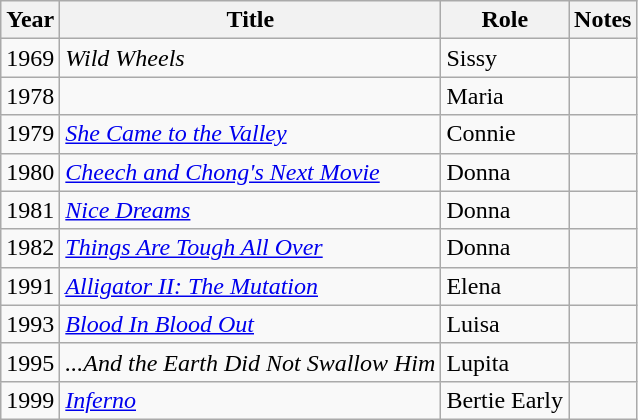<table class="wikitable sortable">
<tr>
<th>Year</th>
<th>Title</th>
<th>Role</th>
<th class="unsortable">Notes</th>
</tr>
<tr>
<td>1969</td>
<td><em>Wild Wheels</em></td>
<td>Sissy</td>
<td></td>
</tr>
<tr>
<td>1978</td>
<td><em></em></td>
<td>Maria</td>
<td></td>
</tr>
<tr>
<td>1979</td>
<td><em><a href='#'>She Came to the Valley</a></em></td>
<td>Connie</td>
<td></td>
</tr>
<tr>
<td>1980</td>
<td><em><a href='#'>Cheech and Chong's Next Movie</a></em></td>
<td>Donna</td>
<td></td>
</tr>
<tr>
<td>1981</td>
<td><em><a href='#'>Nice Dreams</a></em></td>
<td>Donna</td>
<td></td>
</tr>
<tr>
<td>1982</td>
<td><em><a href='#'>Things Are Tough All Over</a></em></td>
<td>Donna</td>
<td></td>
</tr>
<tr>
<td>1991</td>
<td><em><a href='#'>Alligator II: The Mutation</a></em></td>
<td>Elena</td>
<td></td>
</tr>
<tr>
<td>1993</td>
<td><em><a href='#'>Blood In Blood Out</a></em></td>
<td>Luisa</td>
<td></td>
</tr>
<tr>
<td>1995</td>
<td><em>...And the Earth Did Not Swallow Him</em></td>
<td>Lupita</td>
<td></td>
</tr>
<tr>
<td>1999</td>
<td><em><a href='#'>Inferno</a></em></td>
<td>Bertie Early</td>
<td></td>
</tr>
</table>
